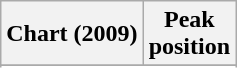<table class="wikitable sortable plainrowheaders" style="text-align:center">
<tr>
<th scope="col">Chart (2009)</th>
<th scope="col">Peak<br> position</th>
</tr>
<tr>
</tr>
<tr>
</tr>
<tr>
</tr>
</table>
